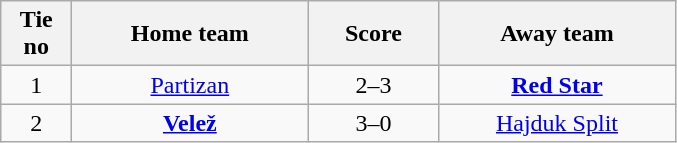<table class="wikitable" style="text-align: center">
<tr>
<th width=40>Tie no</th>
<th width=150>Home team</th>
<th width=80>Score</th>
<th width=150>Away team</th>
</tr>
<tr>
<td>1</td>
<td><a href='#'>Partizan</a></td>
<td>2–3</td>
<td><strong><a href='#'>Red Star</a></strong></td>
</tr>
<tr>
<td>2</td>
<td><strong><a href='#'>Velež</a></strong></td>
<td>3–0</td>
<td><a href='#'>Hajduk Split</a></td>
</tr>
</table>
